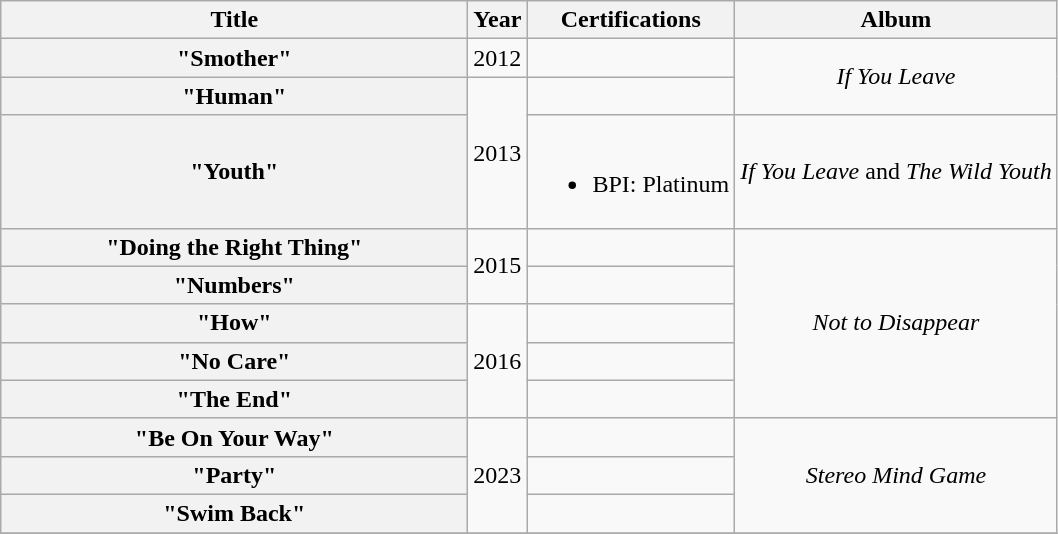<table class="wikitable plainrowheaders" style="text-align:center;">
<tr>
<th scope="col" style="width:19em;">Title</th>
<th scope="col">Year</th>
<th scope="col">Certifications</th>
<th scope="col">Album</th>
</tr>
<tr>
<th scope="row">"Smother"</th>
<td>2012</td>
<td></td>
<td rowspan="2"><em>If You Leave</em></td>
</tr>
<tr>
<th scope="row">"Human"</th>
<td rowspan="2">2013</td>
<td></td>
</tr>
<tr>
<th scope="row">"Youth"</th>
<td><br><ul><li>BPI: Platinum</li></ul></td>
<td><em>If You Leave</em> and <em>The Wild Youth</em></td>
</tr>
<tr>
<th scope="row">"Doing the Right Thing"</th>
<td rowspan="2">2015</td>
<td></td>
<td rowspan="5"><em>Not to Disappear</em></td>
</tr>
<tr>
<th scope="row">"Numbers"</th>
<td></td>
</tr>
<tr>
<th scope="row">"How"</th>
<td rowspan="3">2016</td>
<td></td>
</tr>
<tr>
<th scope="row">"No Care"</th>
<td></td>
</tr>
<tr>
<th scope="row">"The End"</th>
<td></td>
</tr>
<tr>
<th scope="row">"Be On Your Way"</th>
<td rowspan="3">2023</td>
<td></td>
<td rowspan="3"><em>Stereo Mind Game</em></td>
</tr>
<tr>
<th scope="row">"Party"</th>
<td></td>
</tr>
<tr>
<th scope="row">"Swim Back"</th>
<td></td>
</tr>
<tr>
</tr>
</table>
